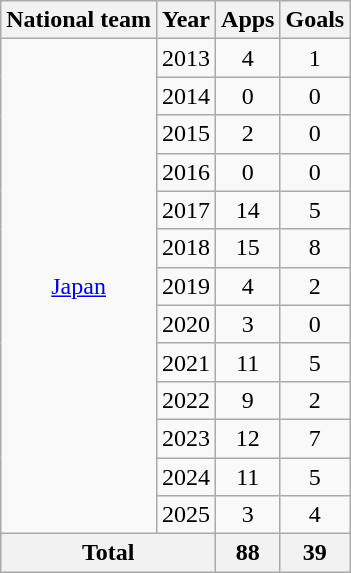<table class="wikitable" style="text-align:center">
<tr>
<th>National team</th>
<th>Year</th>
<th>Apps</th>
<th>Goals</th>
</tr>
<tr>
<td rowspan="13"><a href='#'>Japan</a></td>
<td>2013</td>
<td>4</td>
<td>1</td>
</tr>
<tr>
<td>2014</td>
<td>0</td>
<td>0</td>
</tr>
<tr>
<td>2015</td>
<td>2</td>
<td>0</td>
</tr>
<tr>
<td>2016</td>
<td>0</td>
<td>0</td>
</tr>
<tr>
<td>2017</td>
<td>14</td>
<td>5</td>
</tr>
<tr>
<td>2018</td>
<td>15</td>
<td>8</td>
</tr>
<tr>
<td>2019</td>
<td>4</td>
<td>2</td>
</tr>
<tr>
<td>2020</td>
<td>3</td>
<td>0</td>
</tr>
<tr>
<td>2021</td>
<td>11</td>
<td>5</td>
</tr>
<tr>
<td>2022</td>
<td>9</td>
<td>2</td>
</tr>
<tr>
<td>2023</td>
<td>12</td>
<td>7</td>
</tr>
<tr>
<td>2024</td>
<td>11</td>
<td>5</td>
</tr>
<tr>
<td>2025</td>
<td>3</td>
<td>4</td>
</tr>
<tr>
<th colspan="2">Total</th>
<th>88</th>
<th>39</th>
</tr>
</table>
